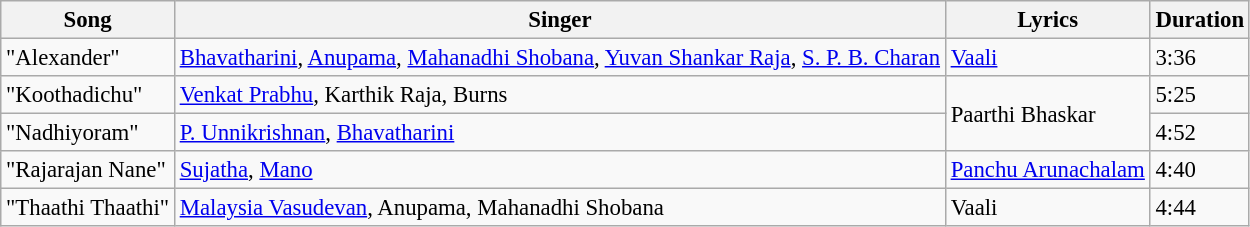<table class="wikitable" style="font-size:95%;">
<tr>
<th>Song</th>
<th>Singer</th>
<th>Lyrics</th>
<th>Duration</th>
</tr>
<tr>
<td>"Alexander"</td>
<td><a href='#'>Bhavatharini</a>, <a href='#'>Anupama</a>, <a href='#'>Mahanadhi Shobana</a>, <a href='#'>Yuvan Shankar Raja</a>, <a href='#'>S. P. B. Charan</a></td>
<td><a href='#'>Vaali</a></td>
<td>3:36</td>
</tr>
<tr>
<td>"Koothadichu"</td>
<td><a href='#'>Venkat Prabhu</a>, Karthik Raja, Burns</td>
<td rowspan=2>Paarthi Bhaskar</td>
<td>5:25</td>
</tr>
<tr>
<td>"Nadhiyoram"</td>
<td><a href='#'>P. Unnikrishnan</a>, <a href='#'>Bhavatharini</a></td>
<td>4:52</td>
</tr>
<tr>
<td>"Rajarajan Nane"</td>
<td><a href='#'>Sujatha</a>, <a href='#'>Mano</a></td>
<td><a href='#'>Panchu Arunachalam</a></td>
<td>4:40</td>
</tr>
<tr>
<td>"Thaathi Thaathi"</td>
<td><a href='#'>Malaysia Vasudevan</a>, Anupama, Mahanadhi Shobana</td>
<td>Vaali</td>
<td>4:44</td>
</tr>
</table>
